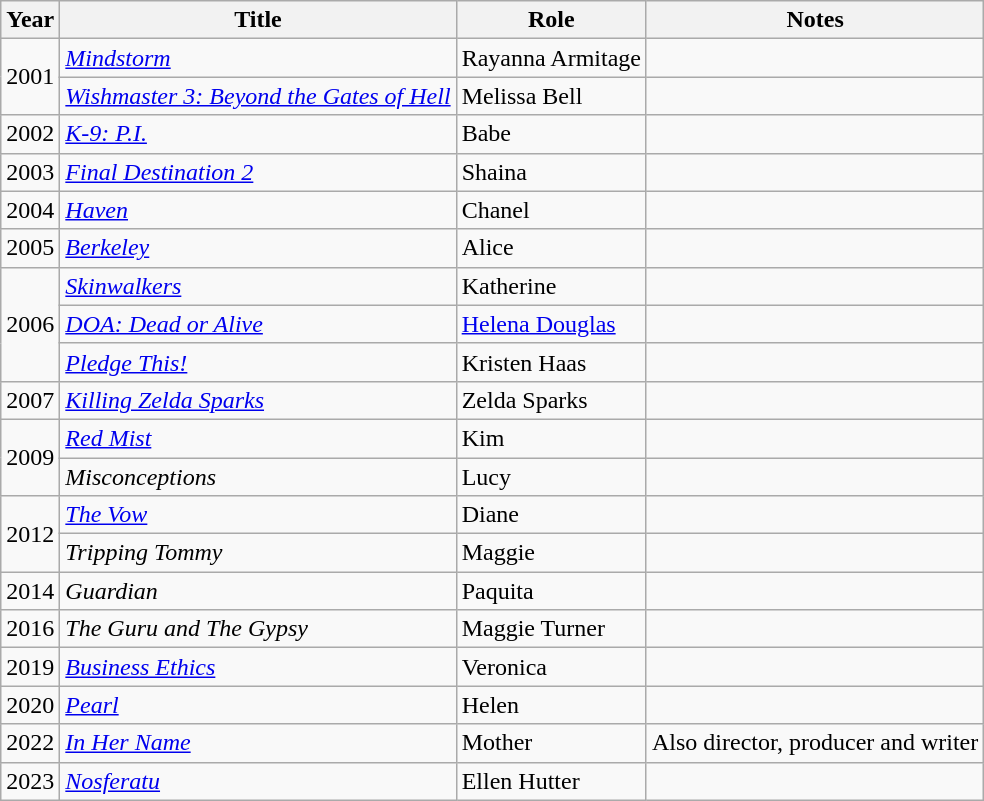<table class="wikitable sortable">
<tr>
<th>Year</th>
<th>Title</th>
<th>Role</th>
<th class="unsortable">Notes</th>
</tr>
<tr>
<td rowspan="2">2001</td>
<td><em><a href='#'>Mindstorm</a></em></td>
<td>Rayanna Armitage</td>
<td></td>
</tr>
<tr>
<td><em><a href='#'>Wishmaster 3: Beyond the Gates of Hell</a></em></td>
<td>Melissa Bell</td>
<td></td>
</tr>
<tr>
<td>2002</td>
<td><em><a href='#'>K-9: P.I.</a></em></td>
<td>Babe</td>
<td></td>
</tr>
<tr>
<td>2003</td>
<td><em><a href='#'>Final Destination 2</a></em></td>
<td>Shaina</td>
<td></td>
</tr>
<tr>
<td>2004</td>
<td><em><a href='#'>Haven</a></em></td>
<td>Chanel</td>
<td></td>
</tr>
<tr>
<td>2005</td>
<td><em><a href='#'>Berkeley</a></em></td>
<td>Alice</td>
<td></td>
</tr>
<tr>
<td rowspan="3">2006</td>
<td><em><a href='#'>Skinwalkers</a></em></td>
<td>Katherine</td>
<td></td>
</tr>
<tr>
<td><em><a href='#'>DOA: Dead or Alive</a></em></td>
<td><a href='#'>Helena Douglas</a></td>
<td></td>
</tr>
<tr>
<td><em><a href='#'>Pledge This!</a></em></td>
<td>Kristen Haas</td>
<td></td>
</tr>
<tr>
<td>2007</td>
<td><em><a href='#'>Killing Zelda Sparks</a></em></td>
<td>Zelda Sparks</td>
<td></td>
</tr>
<tr>
<td rowspan="2">2009</td>
<td><em><a href='#'>Red Mist</a></em></td>
<td>Kim</td>
<td></td>
</tr>
<tr>
<td><em>Misconceptions</em></td>
<td>Lucy</td>
<td></td>
</tr>
<tr>
<td rowspan="2">2012</td>
<td data-sort-value="Vow, The"><em><a href='#'>The Vow</a></em></td>
<td>Diane</td>
<td></td>
</tr>
<tr>
<td><em>Tripping Tommy</em></td>
<td>Maggie</td>
<td></td>
</tr>
<tr>
<td>2014</td>
<td><em>Guardian</em></td>
<td>Paquita</td>
<td></td>
</tr>
<tr>
<td>2016</td>
<td data-sort-value="Guru and The Gypsy, The"><em>The Guru and The Gypsy</em></td>
<td>Maggie Turner</td>
<td></td>
</tr>
<tr>
<td>2019</td>
<td><em><a href='#'>Business Ethics</a></em></td>
<td>Veronica</td>
<td></td>
</tr>
<tr>
<td>2020</td>
<td><em><a href='#'>Pearl</a></em></td>
<td>Helen</td>
<td></td>
</tr>
<tr>
<td>2022</td>
<td><em><a href='#'>In Her Name</a></em></td>
<td>Mother</td>
<td>Also director, producer and writer</td>
</tr>
<tr>
<td>2023</td>
<td><em><a href='#'>Nosferatu</a></em></td>
<td>Ellen Hutter</td>
<td></td>
</tr>
</table>
